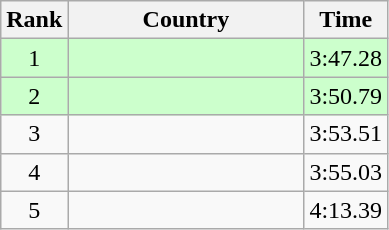<table class="wikitable" style="text-align:center">
<tr>
<th>Rank</th>
<th width=150>Country</th>
<th width=5em>Time</th>
</tr>
<tr bgcolor="#ccffcc">
<td>1</td>
<td align=left></td>
<td>3:47.28</td>
</tr>
<tr bgcolor="#ccffcc">
<td>2</td>
<td align=left></td>
<td>3:50.79</td>
</tr>
<tr>
<td>3</td>
<td align=left></td>
<td>3:53.51</td>
</tr>
<tr>
<td>4</td>
<td align=left></td>
<td>3:55.03</td>
</tr>
<tr>
<td>5</td>
<td align=left></td>
<td>4:13.39</td>
</tr>
</table>
